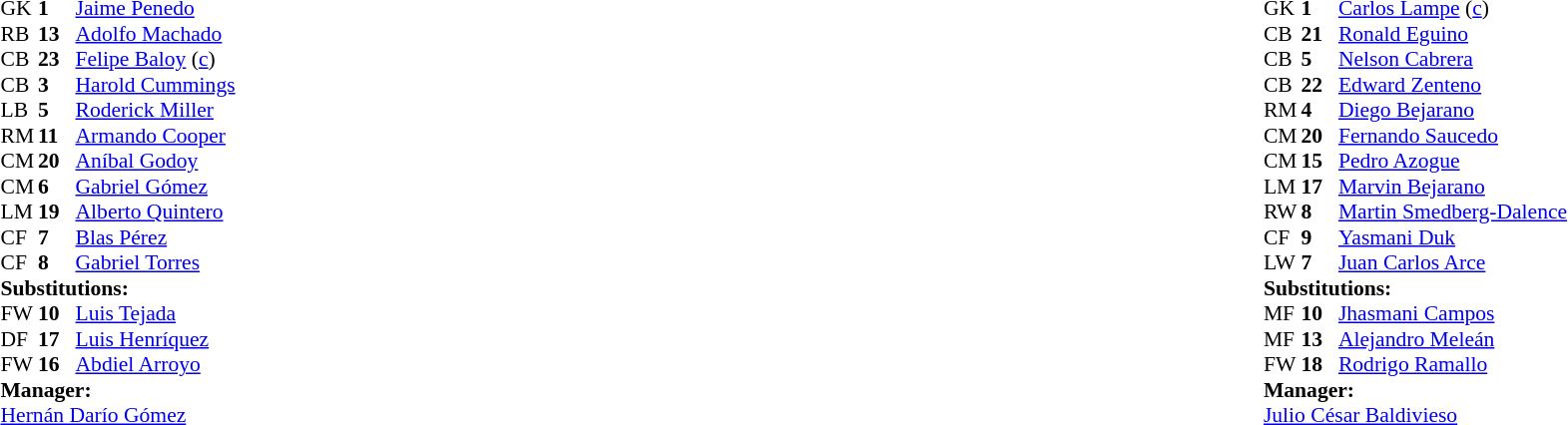<table style="width:100%">
<tr>
<td style="vertical-align:top; width:40%"><br><table style="font-size: 90%" cellspacing="0" cellpadding="0">
<tr>
<th width=25></th>
<th width=25></th>
</tr>
<tr>
<td>GK</td>
<td><strong>1</strong></td>
<td><a href='#'>Jaime Penedo</a></td>
</tr>
<tr>
<td>RB</td>
<td><strong>13</strong></td>
<td><a href='#'>Adolfo Machado</a></td>
<td></td>
</tr>
<tr>
<td>CB</td>
<td><strong>23</strong></td>
<td><a href='#'>Felipe Baloy</a> (<a href='#'>c</a>)</td>
<td></td>
</tr>
<tr>
<td>CB</td>
<td><strong>3</strong></td>
<td><a href='#'>Harold Cummings</a></td>
<td></td>
<td></td>
</tr>
<tr>
<td>LB</td>
<td><strong>5</strong></td>
<td><a href='#'>Roderick Miller</a></td>
</tr>
<tr>
<td>RM</td>
<td><strong>11</strong></td>
<td><a href='#'>Armando Cooper</a></td>
<td></td>
<td></td>
</tr>
<tr>
<td>CM</td>
<td><strong>20</strong></td>
<td><a href='#'>Aníbal Godoy</a></td>
</tr>
<tr>
<td>CM</td>
<td><strong>6</strong></td>
<td><a href='#'>Gabriel Gómez</a></td>
</tr>
<tr>
<td>LM</td>
<td><strong>19</strong></td>
<td><a href='#'>Alberto Quintero</a></td>
</tr>
<tr>
<td>CF</td>
<td><strong>7</strong></td>
<td><a href='#'>Blas Pérez</a></td>
<td></td>
</tr>
<tr>
<td>CF</td>
<td><strong>8</strong></td>
<td><a href='#'>Gabriel Torres</a></td>
<td></td>
<td></td>
</tr>
<tr>
<td colspan=3><strong>Substitutions:</strong></td>
</tr>
<tr>
<td>FW</td>
<td><strong>10</strong></td>
<td><a href='#'>Luis Tejada</a></td>
<td></td>
<td></td>
</tr>
<tr>
<td>DF</td>
<td><strong>17</strong></td>
<td><a href='#'>Luis Henríquez</a></td>
<td></td>
<td></td>
</tr>
<tr>
<td>FW</td>
<td><strong>16</strong></td>
<td><a href='#'>Abdiel Arroyo</a></td>
<td></td>
<td></td>
</tr>
<tr>
<td colspan=3><strong>Manager:</strong></td>
</tr>
<tr>
<td colspan=4> <a href='#'>Hernán Darío Gómez</a></td>
</tr>
</table>
</td>
<td valign="top"></td>
<td style="vertical-align:top; width:50%"><br><table cellspacing="0" cellpadding="0" style="font-size:90%; margin:auto">
<tr>
<th width=25></th>
<th width=25></th>
</tr>
<tr>
<td>GK</td>
<td><strong>1</strong></td>
<td><a href='#'>Carlos Lampe</a> (<a href='#'>c</a>)</td>
</tr>
<tr>
<td>CB</td>
<td><strong>21</strong></td>
<td><a href='#'>Ronald Eguino</a></td>
<td></td>
<td></td>
</tr>
<tr>
<td>CB</td>
<td><strong>5</strong></td>
<td><a href='#'>Nelson Cabrera</a></td>
</tr>
<tr>
<td>CB</td>
<td><strong>22</strong></td>
<td><a href='#'>Edward Zenteno</a></td>
</tr>
<tr>
<td>RM</td>
<td><strong>4</strong></td>
<td><a href='#'>Diego Bejarano</a></td>
</tr>
<tr>
<td>CM</td>
<td><strong>20</strong></td>
<td><a href='#'>Fernando Saucedo</a></td>
<td></td>
<td></td>
</tr>
<tr>
<td>CM</td>
<td><strong>15</strong></td>
<td><a href='#'>Pedro Azogue</a></td>
<td></td>
</tr>
<tr>
<td>LM</td>
<td><strong>17</strong></td>
<td><a href='#'>Marvin Bejarano</a></td>
</tr>
<tr>
<td>RW</td>
<td><strong>8</strong></td>
<td><a href='#'>Martin Smedberg-Dalence</a></td>
</tr>
<tr>
<td>CF</td>
<td><strong>9</strong></td>
<td><a href='#'>Yasmani Duk</a></td>
<td></td>
<td></td>
</tr>
<tr>
<td>LW</td>
<td><strong>7</strong></td>
<td><a href='#'>Juan Carlos Arce</a></td>
<td></td>
</tr>
<tr>
<td colspan=3><strong>Substitutions:</strong></td>
</tr>
<tr>
<td>MF</td>
<td><strong>10</strong></td>
<td><a href='#'>Jhasmani Campos</a></td>
<td></td>
<td></td>
</tr>
<tr>
<td>MF</td>
<td><strong>13</strong></td>
<td><a href='#'>Alejandro Meleán</a></td>
<td></td>
<td></td>
</tr>
<tr>
<td>FW</td>
<td><strong>18</strong></td>
<td><a href='#'>Rodrigo Ramallo</a></td>
<td></td>
<td></td>
</tr>
<tr>
<td colspan=3><strong>Manager:</strong></td>
</tr>
<tr>
<td colspan=3><a href='#'>Julio César Baldivieso</a></td>
</tr>
</table>
</td>
</tr>
</table>
